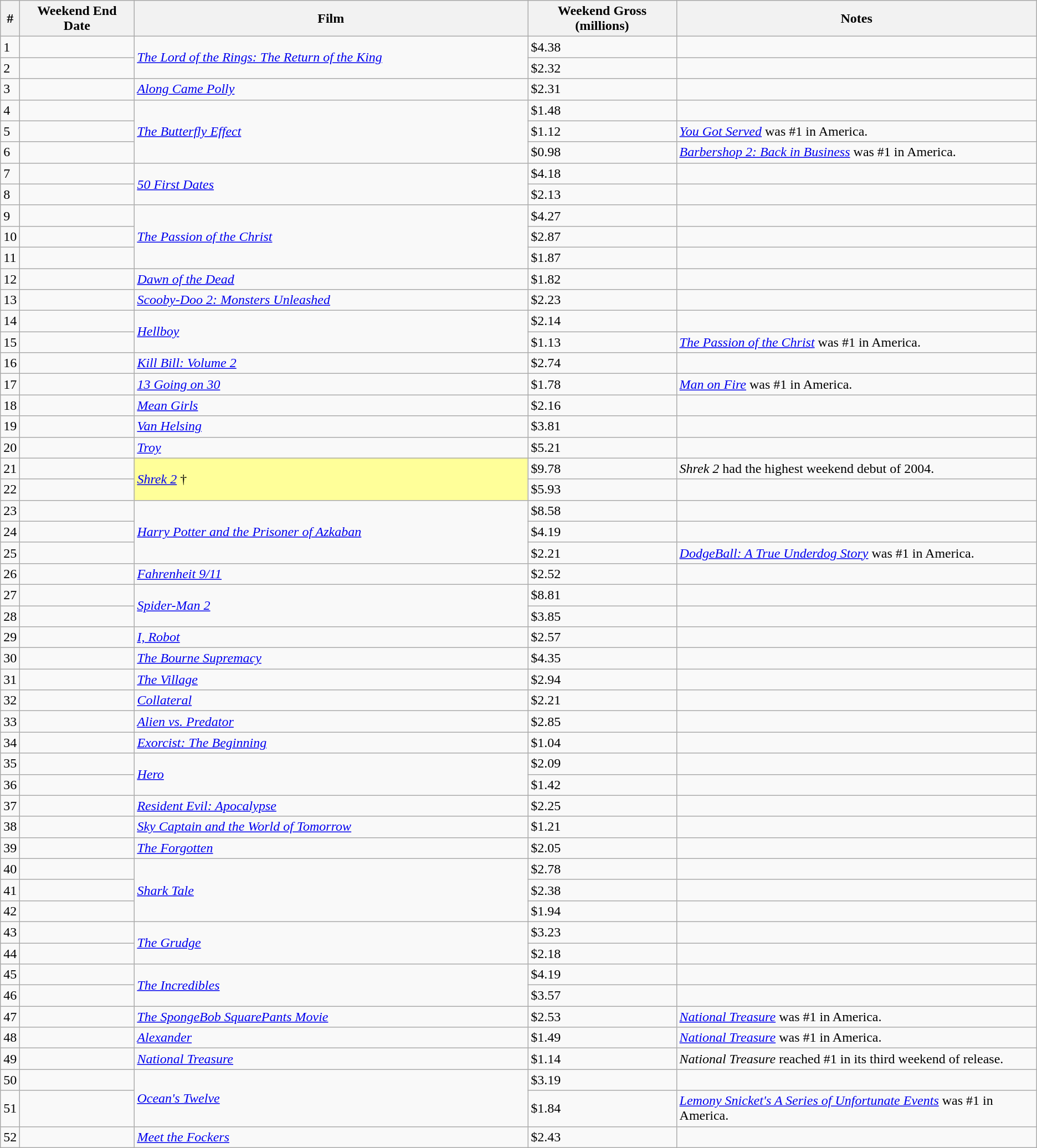<table class="wikitable sortable">
<tr>
<th abbr="Week">#</th>
<th abbr="Date" style="width:130px">Weekend End Date</th>
<th width="38%">Film</th>
<th abbr="Gross">Weekend Gross (millions)</th>
<th>Notes</th>
</tr>
<tr>
<td>1</td>
<td></td>
<td rowspan="2"><em><a href='#'>The Lord of the Rings: The Return of the King</a></em></td>
<td>$4.38</td>
<td></td>
</tr>
<tr>
<td>2</td>
<td></td>
<td>$2.32</td>
<td></td>
</tr>
<tr>
<td>3</td>
<td></td>
<td><em><a href='#'>Along Came Polly</a></em></td>
<td>$2.31</td>
<td></td>
</tr>
<tr>
<td>4</td>
<td></td>
<td rowspan="3"><em><a href='#'>The Butterfly Effect</a></em></td>
<td>$1.48</td>
<td></td>
</tr>
<tr>
<td>5</td>
<td></td>
<td>$1.12</td>
<td><em><a href='#'>You Got Served</a></em> was #1 in America.</td>
</tr>
<tr>
<td>6</td>
<td></td>
<td>$0.98</td>
<td><em><a href='#'>Barbershop 2: Back in Business</a></em> was #1 in America.</td>
</tr>
<tr>
<td>7</td>
<td></td>
<td rowspan="2"><em><a href='#'>50 First Dates</a></em></td>
<td>$4.18</td>
<td></td>
</tr>
<tr>
<td>8</td>
<td></td>
<td>$2.13</td>
<td></td>
</tr>
<tr>
<td>9</td>
<td></td>
<td rowspan="3"><em><a href='#'>The Passion of the Christ</a></em></td>
<td>$4.27</td>
<td></td>
</tr>
<tr>
<td>10</td>
<td></td>
<td>$2.87</td>
<td></td>
</tr>
<tr>
<td>11</td>
<td></td>
<td>$1.87</td>
<td></td>
</tr>
<tr>
<td>12</td>
<td></td>
<td><em><a href='#'>Dawn of the Dead</a></em></td>
<td>$1.82</td>
<td></td>
</tr>
<tr>
<td>13</td>
<td></td>
<td><em><a href='#'>Scooby-Doo 2: Monsters Unleashed</a></em></td>
<td>$2.23</td>
<td></td>
</tr>
<tr>
<td>14</td>
<td></td>
<td rowspan="2"><em><a href='#'>Hellboy</a></em></td>
<td>$2.14</td>
<td></td>
</tr>
<tr>
<td>15</td>
<td></td>
<td>$1.13</td>
<td><em><a href='#'>The Passion of the Christ</a></em> was #1 in America.</td>
</tr>
<tr>
<td>16</td>
<td></td>
<td><em><a href='#'>Kill Bill: Volume 2</a></em></td>
<td>$2.74</td>
<td></td>
</tr>
<tr>
<td>17</td>
<td></td>
<td><em><a href='#'>13 Going on 30</a></em></td>
<td>$1.78</td>
<td><em><a href='#'>Man on Fire</a></em> was #1 in America.</td>
</tr>
<tr>
<td>18</td>
<td></td>
<td><em><a href='#'>Mean Girls</a></em></td>
<td>$2.16</td>
<td></td>
</tr>
<tr>
<td>19</td>
<td></td>
<td><em><a href='#'>Van Helsing</a></em></td>
<td>$3.81</td>
<td></td>
</tr>
<tr>
<td>20</td>
<td></td>
<td><em><a href='#'>Troy</a></em></td>
<td>$5.21</td>
<td></td>
</tr>
<tr>
<td>21</td>
<td></td>
<td rowspan="2" style="background-color:#FFFF99"><em><a href='#'>Shrek 2</a></em> †</td>
<td>$9.78</td>
<td><em>Shrek 2</em> had the highest weekend debut of 2004.</td>
</tr>
<tr>
<td>22</td>
<td></td>
<td>$5.93</td>
<td></td>
</tr>
<tr>
<td>23</td>
<td></td>
<td rowspan="3"><em><a href='#'>Harry Potter and the Prisoner of Azkaban</a></em></td>
<td>$8.58</td>
<td></td>
</tr>
<tr>
<td>24</td>
<td></td>
<td>$4.19</td>
<td></td>
</tr>
<tr>
<td>25</td>
<td></td>
<td>$2.21</td>
<td><em><a href='#'>DodgeBall: A True Underdog Story</a></em> was #1 in America.</td>
</tr>
<tr>
<td>26</td>
<td></td>
<td><em><a href='#'>Fahrenheit 9/11</a></em></td>
<td>$2.52</td>
<td></td>
</tr>
<tr>
<td>27</td>
<td></td>
<td rowspan="2"><em><a href='#'>Spider-Man 2</a></em></td>
<td>$8.81</td>
<td></td>
</tr>
<tr>
<td>28</td>
<td></td>
<td>$3.85</td>
<td></td>
</tr>
<tr>
<td>29</td>
<td></td>
<td><em><a href='#'>I, Robot</a></em></td>
<td>$2.57</td>
<td></td>
</tr>
<tr>
<td>30</td>
<td></td>
<td><em><a href='#'>The Bourne Supremacy</a></em></td>
<td>$4.35</td>
<td></td>
</tr>
<tr>
<td>31</td>
<td></td>
<td><em><a href='#'>The Village</a></em></td>
<td>$2.94</td>
<td></td>
</tr>
<tr>
<td>32</td>
<td></td>
<td><em><a href='#'>Collateral</a></em></td>
<td>$2.21</td>
<td></td>
</tr>
<tr>
<td>33</td>
<td></td>
<td><em><a href='#'>Alien vs. Predator</a></em></td>
<td>$2.85</td>
<td></td>
</tr>
<tr>
<td>34</td>
<td></td>
<td><em><a href='#'>Exorcist: The Beginning</a></em></td>
<td>$1.04</td>
<td></td>
</tr>
<tr>
<td>35</td>
<td></td>
<td rowspan="2"><em><a href='#'>Hero</a></em></td>
<td>$2.09</td>
<td></td>
</tr>
<tr>
<td>36</td>
<td></td>
<td>$1.42</td>
<td></td>
</tr>
<tr>
<td>37</td>
<td></td>
<td><em><a href='#'>Resident Evil: Apocalypse</a></em></td>
<td>$2.25</td>
<td></td>
</tr>
<tr>
<td>38</td>
<td></td>
<td><em><a href='#'>Sky Captain and the World of Tomorrow</a></em></td>
<td>$1.21</td>
<td></td>
</tr>
<tr>
<td>39</td>
<td></td>
<td><em><a href='#'>The Forgotten</a></em></td>
<td>$2.05</td>
<td></td>
</tr>
<tr>
<td>40</td>
<td></td>
<td rowspan="3"><em><a href='#'>Shark Tale</a></em></td>
<td>$2.78</td>
<td></td>
</tr>
<tr>
<td>41</td>
<td></td>
<td>$2.38</td>
<td></td>
</tr>
<tr>
<td>42</td>
<td></td>
<td>$1.94</td>
<td></td>
</tr>
<tr>
<td>43</td>
<td></td>
<td rowspan="2"><em><a href='#'>The Grudge</a></em></td>
<td>$3.23</td>
<td></td>
</tr>
<tr>
<td>44</td>
<td></td>
<td>$2.18</td>
<td></td>
</tr>
<tr>
<td>45</td>
<td></td>
<td rowspan="2"><em><a href='#'>The Incredibles</a></em></td>
<td>$4.19</td>
<td></td>
</tr>
<tr>
<td>46</td>
<td></td>
<td>$3.57</td>
<td></td>
</tr>
<tr>
<td>47</td>
<td></td>
<td><em><a href='#'>The SpongeBob SquarePants Movie</a></em></td>
<td>$2.53</td>
<td><em><a href='#'>National Treasure</a></em> was #1 in America.</td>
</tr>
<tr>
<td>48</td>
<td></td>
<td><em><a href='#'>Alexander</a></em></td>
<td>$1.49</td>
<td><em><a href='#'>National Treasure</a></em> was #1 in America.</td>
</tr>
<tr>
<td>49</td>
<td></td>
<td><em><a href='#'>National Treasure</a></em></td>
<td>$1.14</td>
<td><em>National Treasure</em> reached #1 in its third weekend of release.</td>
</tr>
<tr>
<td>50</td>
<td></td>
<td rowspan="2"><em><a href='#'>Ocean's Twelve</a></em></td>
<td>$3.19</td>
<td></td>
</tr>
<tr>
<td>51</td>
<td></td>
<td>$1.84</td>
<td><em><a href='#'>Lemony Snicket's A Series of Unfortunate Events</a></em> was #1 in America.</td>
</tr>
<tr>
<td>52</td>
<td></td>
<td><em><a href='#'>Meet the Fockers</a></em></td>
<td>$2.43</td>
<td></td>
</tr>
</table>
